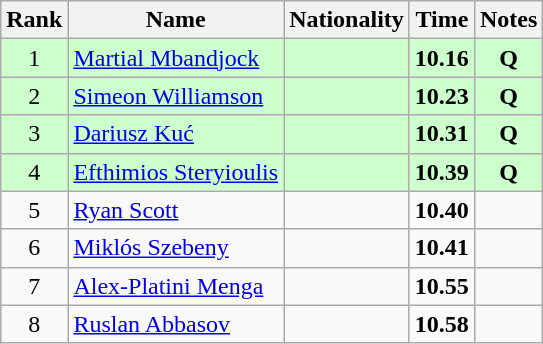<table class="wikitable sortable" style="text-align:center">
<tr>
<th>Rank</th>
<th>Name</th>
<th>Nationality</th>
<th>Time</th>
<th>Notes</th>
</tr>
<tr bgcolor=ccffcc>
<td>1</td>
<td align=left><a href='#'>Martial Mbandjock</a></td>
<td align=left></td>
<td><strong>10.16</strong></td>
<td><strong>Q</strong></td>
</tr>
<tr bgcolor=ccffcc>
<td>2</td>
<td align=left><a href='#'>Simeon Williamson</a></td>
<td align=left></td>
<td><strong>10.23</strong></td>
<td><strong>Q</strong></td>
</tr>
<tr bgcolor=ccffcc>
<td>3</td>
<td align=left><a href='#'>Dariusz Kuć</a></td>
<td align=left></td>
<td><strong>10.31</strong></td>
<td><strong>Q</strong></td>
</tr>
<tr bgcolor=ccffcc>
<td>4</td>
<td align=left><a href='#'>Efthimios Steryioulis</a></td>
<td align=left></td>
<td><strong>10.39</strong></td>
<td><strong>Q</strong></td>
</tr>
<tr>
<td>5</td>
<td align=left><a href='#'>Ryan Scott</a></td>
<td align=left></td>
<td><strong>10.40</strong></td>
<td></td>
</tr>
<tr>
<td>6</td>
<td align=left><a href='#'>Miklós Szebeny</a></td>
<td align=left></td>
<td><strong>10.41</strong></td>
<td></td>
</tr>
<tr>
<td>7</td>
<td align=left><a href='#'>Alex-Platini Menga</a></td>
<td align=left></td>
<td><strong>10.55</strong></td>
<td></td>
</tr>
<tr>
<td>8</td>
<td align=left><a href='#'>Ruslan Abbasov</a></td>
<td align=left></td>
<td><strong>10.58</strong></td>
<td></td>
</tr>
</table>
